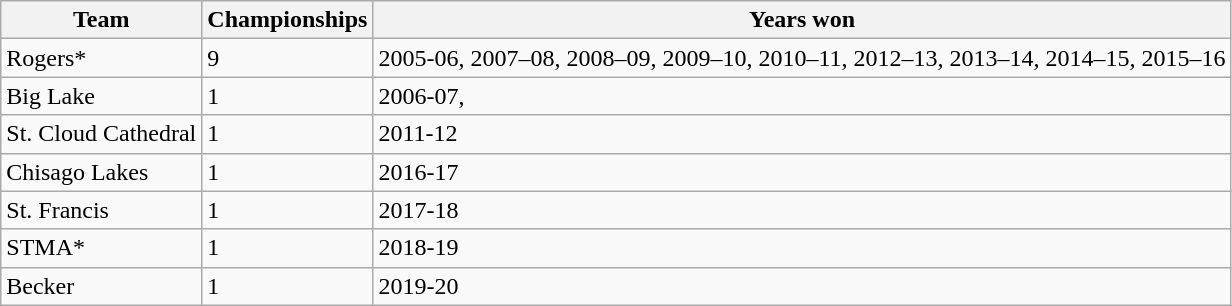<table class="wikitable">
<tr>
<th>Team</th>
<th>Championships</th>
<th>Years won</th>
</tr>
<tr>
<td>Rogers*</td>
<td>9</td>
<td>2005-06, 2007–08, 2008–09, 2009–10, 2010–11, 2012–13, 2013–14, 2014–15, 2015–16</td>
</tr>
<tr>
<td>Big Lake</td>
<td>1</td>
<td>2006-07,</td>
</tr>
<tr>
<td>St. Cloud Cathedral</td>
<td>1</td>
<td>2011-12</td>
</tr>
<tr>
<td>Chisago Lakes</td>
<td>1</td>
<td>2016-17</td>
</tr>
<tr>
<td>St. Francis</td>
<td>1</td>
<td>2017-18</td>
</tr>
<tr>
<td>STMA*</td>
<td>1</td>
<td>2018-19</td>
</tr>
<tr>
<td>Becker</td>
<td>1</td>
<td>2019-20</td>
</tr>
</table>
